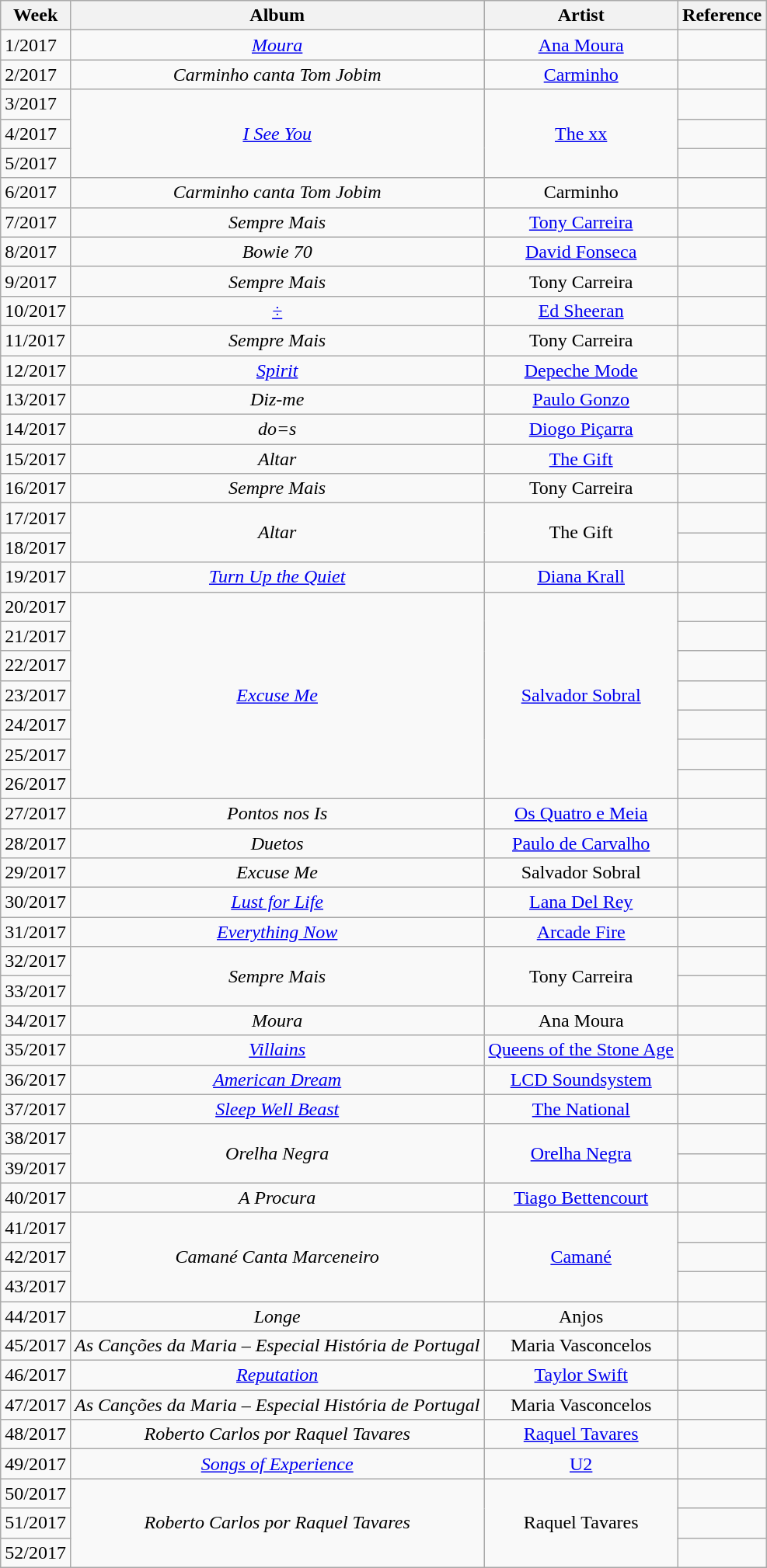<table class="wikitable">
<tr>
<th>Week</th>
<th>Album</th>
<th>Artist</th>
<th>Reference</th>
</tr>
<tr>
<td>1/2017</td>
<td align="center"><em><a href='#'>Moura</a></em></td>
<td align="center"><a href='#'>Ana Moura</a></td>
<td align="center"></td>
</tr>
<tr>
<td>2/2017</td>
<td align="center"><em>Carminho canta Tom Jobim</em></td>
<td align="center"><a href='#'>Carminho</a></td>
<td align="center"></td>
</tr>
<tr>
<td>3/2017</td>
<td rowspan="3" align="center"><em><a href='#'>I See You</a></em></td>
<td rowspan="3" align="center"><a href='#'>The xx</a></td>
<td align="center"></td>
</tr>
<tr>
<td>4/2017</td>
<td align="center"></td>
</tr>
<tr>
<td>5/2017</td>
<td align="center"></td>
</tr>
<tr>
<td>6/2017</td>
<td align="center"><em>Carminho canta Tom Jobim</em></td>
<td align="center">Carminho</td>
<td align="center"></td>
</tr>
<tr>
<td>7/2017</td>
<td align="center"><em>Sempre Mais</em></td>
<td align="center"><a href='#'>Tony Carreira</a></td>
<td align="center"></td>
</tr>
<tr>
<td>8/2017</td>
<td align="center"><em>Bowie 70</em></td>
<td align="center"><a href='#'>David Fonseca</a></td>
<td align="center"></td>
</tr>
<tr>
<td>9/2017</td>
<td align="center"><em>Sempre Mais</em></td>
<td align="center">Tony Carreira</td>
<td align="center"></td>
</tr>
<tr>
<td>10/2017</td>
<td align="center"><em><a href='#'>÷</a></em></td>
<td align="center"><a href='#'>Ed Sheeran</a></td>
<td align="center"></td>
</tr>
<tr>
<td>11/2017</td>
<td align="center"><em>Sempre Mais</em></td>
<td align="center">Tony Carreira</td>
<td align="center"></td>
</tr>
<tr>
<td>12/2017</td>
<td align="center"><em><a href='#'>Spirit</a></em></td>
<td align="center"><a href='#'>Depeche Mode</a></td>
<td align="center"></td>
</tr>
<tr>
<td>13/2017</td>
<td align="center"><em>Diz-me</em></td>
<td align="center"><a href='#'>Paulo Gonzo</a></td>
<td align="center"></td>
</tr>
<tr>
<td>14/2017</td>
<td align="center"><em>do=s</em></td>
<td align="center"><a href='#'>Diogo Piçarra</a></td>
<td align="center"></td>
</tr>
<tr>
<td>15/2017</td>
<td align="center"><em>Altar</em></td>
<td align="center"><a href='#'>The Gift</a></td>
<td align="center"></td>
</tr>
<tr>
<td>16/2017</td>
<td align="center"><em>Sempre Mais</em></td>
<td align="center">Tony Carreira</td>
<td align="center"></td>
</tr>
<tr>
<td>17/2017</td>
<td rowspan="2" align="center"><em>Altar</em></td>
<td rowspan="2" align="center">The Gift</td>
<td align="center"></td>
</tr>
<tr>
<td>18/2017</td>
<td align="center"></td>
</tr>
<tr>
<td>19/2017</td>
<td align="center"><em><a href='#'>Turn Up the Quiet</a></em></td>
<td align="center"><a href='#'>Diana Krall</a></td>
<td align="center"></td>
</tr>
<tr>
<td>20/2017</td>
<td rowspan="7" align="center"><em><a href='#'>Excuse Me</a></em></td>
<td rowspan="7" align="center"><a href='#'>Salvador Sobral</a></td>
<td align="center"></td>
</tr>
<tr>
<td>21/2017</td>
<td align="center"></td>
</tr>
<tr>
<td>22/2017</td>
<td align="center"></td>
</tr>
<tr>
<td>23/2017</td>
<td align="center"></td>
</tr>
<tr>
<td>24/2017</td>
<td align="center"></td>
</tr>
<tr>
<td>25/2017</td>
<td align="center"></td>
</tr>
<tr>
<td>26/2017</td>
<td align="center"></td>
</tr>
<tr>
<td>27/2017</td>
<td align="center"><em>Pontos nos Is</em></td>
<td align="center"><a href='#'>Os Quatro e Meia</a></td>
<td align="center"></td>
</tr>
<tr>
<td>28/2017</td>
<td align="center"><em>Duetos</em></td>
<td align="center"><a href='#'>Paulo de Carvalho</a></td>
<td align="center"></td>
</tr>
<tr>
<td>29/2017</td>
<td align="center"><em>Excuse Me</em></td>
<td align="center">Salvador Sobral</td>
<td align="center"></td>
</tr>
<tr>
<td>30/2017</td>
<td align="center"><em><a href='#'>Lust for Life</a></em></td>
<td align="center"><a href='#'>Lana Del Rey</a></td>
<td align="center"></td>
</tr>
<tr>
<td>31/2017</td>
<td align="center"><em><a href='#'>Everything Now</a></em></td>
<td align="center"><a href='#'>Arcade Fire</a></td>
<td align="center"></td>
</tr>
<tr>
<td>32/2017</td>
<td rowspan="2" align="center"><em>Sempre Mais</em></td>
<td rowspan="2" align="center">Tony Carreira</td>
<td align="center"></td>
</tr>
<tr>
<td>33/2017</td>
<td align="center"></td>
</tr>
<tr>
<td>34/2017</td>
<td align="center"><em>Moura</em></td>
<td align="center">Ana Moura</td>
<td align="center"></td>
</tr>
<tr>
<td>35/2017</td>
<td align="center"><em><a href='#'>Villains</a></em></td>
<td align="center"><a href='#'>Queens of the Stone Age</a></td>
<td align="center"></td>
</tr>
<tr>
<td>36/2017</td>
<td align="center"><em><a href='#'>American Dream</a></em></td>
<td align="center"><a href='#'>LCD Soundsystem</a></td>
<td align="center"></td>
</tr>
<tr>
<td>37/2017</td>
<td align="center"><em><a href='#'>Sleep Well Beast</a></em></td>
<td align="center"><a href='#'>The National</a></td>
<td align="center"></td>
</tr>
<tr>
<td>38/2017</td>
<td rowspan="2" align="center"><em>Orelha Negra</em></td>
<td rowspan="2" align="center"><a href='#'>Orelha Negra</a></td>
<td align="center"></td>
</tr>
<tr>
<td>39/2017</td>
<td align="center"></td>
</tr>
<tr>
<td>40/2017</td>
<td align="center"><em>A Procura</em></td>
<td align="center"><a href='#'>Tiago Bettencourt</a></td>
<td align="center"></td>
</tr>
<tr>
<td>41/2017</td>
<td rowspan="3" align="center"><em>Camané Canta Marceneiro</em></td>
<td rowspan="3" align="center"><a href='#'>Camané</a></td>
<td align="center"></td>
</tr>
<tr>
<td>42/2017</td>
<td align="center"></td>
</tr>
<tr>
<td>43/2017</td>
<td align="center"></td>
</tr>
<tr>
<td>44/2017</td>
<td align="center"><em>Longe</em></td>
<td align="center">Anjos</td>
<td align="center"></td>
</tr>
<tr>
<td>45/2017</td>
<td align="center"><em>As Canções da Maria – Especial História de Portugal</em></td>
<td align="center">Maria Vasconcelos</td>
<td align="center"></td>
</tr>
<tr>
<td>46/2017</td>
<td align="center"><em><a href='#'>Reputation</a></em></td>
<td align="center"><a href='#'>Taylor Swift</a></td>
<td align="center"></td>
</tr>
<tr>
<td>47/2017</td>
<td align="center"><em>As Canções da Maria – Especial História de Portugal</em></td>
<td align="center">Maria Vasconcelos</td>
<td align="center"></td>
</tr>
<tr>
<td>48/2017</td>
<td align="center"><em>Roberto Carlos por Raquel Tavares</em></td>
<td align="center"><a href='#'>Raquel Tavares</a></td>
<td align="center"></td>
</tr>
<tr>
<td>49/2017</td>
<td align="center"><em><a href='#'>Songs of Experience</a></em></td>
<td align="center"><a href='#'>U2</a></td>
<td align="center"></td>
</tr>
<tr>
<td>50/2017</td>
<td rowspan="3" align="center"><em>Roberto Carlos por Raquel Tavares</em></td>
<td rowspan="3" align="center">Raquel Tavares</td>
<td align="center"></td>
</tr>
<tr>
<td>51/2017</td>
<td align="center"></td>
</tr>
<tr>
<td>52/2017</td>
<td align="center"></td>
</tr>
</table>
